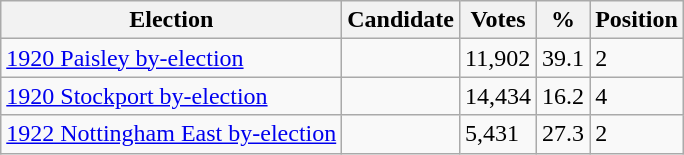<table class="wikitable sortable">
<tr>
<th>Election</th>
<th>Candidate</th>
<th>Votes</th>
<th>%</th>
<th>Position</th>
</tr>
<tr>
<td><a href='#'>1920 Paisley by-election</a></td>
<td></td>
<td>11,902</td>
<td>39.1</td>
<td>2</td>
</tr>
<tr>
<td><a href='#'>1920 Stockport by-election</a></td>
<td></td>
<td>14,434</td>
<td>16.2</td>
<td>4</td>
</tr>
<tr>
<td><a href='#'>1922 Nottingham East by-election</a></td>
<td></td>
<td>5,431</td>
<td>27.3</td>
<td>2</td>
</tr>
</table>
